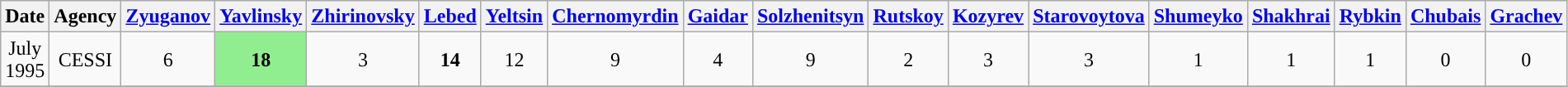<table class=wikitable style=text-align:center>
<tr>
<th>Date</th>
<th>Agency</th>
<th><a href='#'>Zyuganov</a></th>
<th><a href='#'>Yavlinsky</a></th>
<th><a href='#'>Zhirinovsky</a></th>
<th><a href='#'>Lebed</a></th>
<th><a href='#'>Yeltsin</a></th>
<th><a href='#'>Chernomyrdin</a></th>
<th><a href='#'>Gaidar</a></th>
<th><a href='#'>Solzhenitsyn</a></th>
<th><a href='#'>Rutskoy</a></th>
<th><a href='#'>Kozyrev</a></th>
<th><a href='#'>Starovoytova</a></th>
<th><a href='#'>Shumeyko</a></th>
<th><a href='#'>Shakhrai</a></th>
<th><a href='#'>Rybkin</a></th>
<th><a href='#'>Chubais</a></th>
<th><a href='#'>Grachev</a></th>
</tr>
<tr>
<td>July 1995</td>
<td>CESSI</td>
<td>6</td>
<td style="background:#90ee90"><strong>18</strong></td>
<td>3</td>
<td><strong>14</strong></td>
<td>12</td>
<td>9</td>
<td>4</td>
<td>9</td>
<td>2</td>
<td>3</td>
<td>3</td>
<td>1</td>
<td>1</td>
<td>1</td>
<td>0</td>
<td>0</td>
</tr>
<tr>
</tr>
</table>
